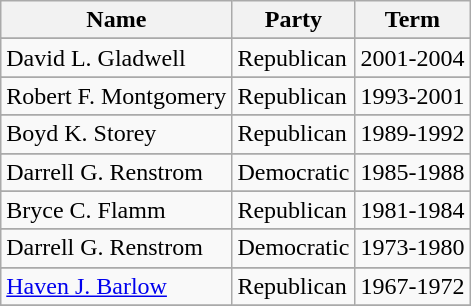<table class="wikitable">
<tr>
<th>Name</th>
<th>Party</th>
<th>Term</th>
</tr>
<tr>
</tr>
<tr>
<td>David L. Gladwell</td>
<td>Republican</td>
<td>2001-2004</td>
</tr>
<tr>
</tr>
<tr>
<td>Robert F. Montgomery</td>
<td>Republican</td>
<td>1993-2001</td>
</tr>
<tr>
</tr>
<tr>
<td>Boyd K. Storey</td>
<td>Republican</td>
<td>1989-1992</td>
</tr>
<tr>
</tr>
<tr>
<td>Darrell G. Renstrom</td>
<td>Democratic</td>
<td>1985-1988</td>
</tr>
<tr>
</tr>
<tr>
<td>Bryce C. Flamm</td>
<td>Republican</td>
<td>1981-1984</td>
</tr>
<tr>
</tr>
<tr>
<td>Darrell G. Renstrom</td>
<td>Democratic</td>
<td>1973-1980</td>
</tr>
<tr>
</tr>
<tr>
<td><a href='#'>Haven J. Barlow</a></td>
<td>Republican</td>
<td>1967-1972</td>
</tr>
<tr>
</tr>
</table>
